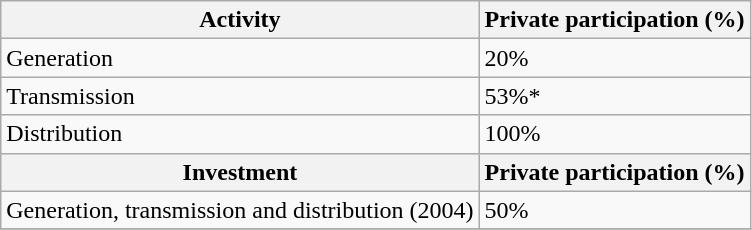<table class="wikitable">
<tr>
<th !style="text-align: center; background-color:#ffdead;">Activity</th>
<th !style="text-align: center; background-color:#ffdead;">Private participation (%)</th>
</tr>
<tr>
<td>Generation</td>
<td>20%</td>
</tr>
<tr>
<td>Transmission</td>
<td>53%*</td>
</tr>
<tr>
<td>Distribution</td>
<td>100%</td>
</tr>
<tr>
<th !style="text-align: center; background-color:#ffdead;">Investment</th>
<th !style="text-align: center; background-color:#ffdead;">Private participation (%)</th>
</tr>
<tr>
<td>Generation, transmission and distribution (2004)</td>
<td>50%</td>
</tr>
<tr>
</tr>
</table>
